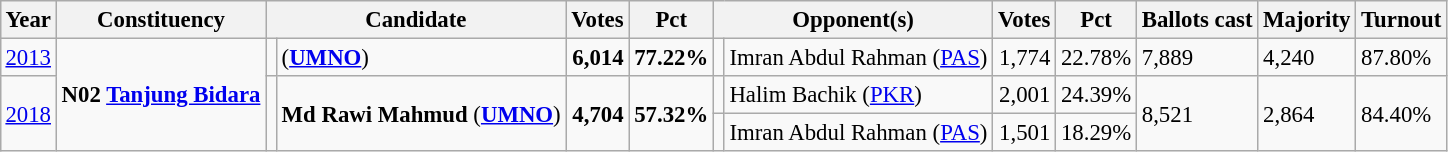<table class="wikitable" style="margin:0.5em ; font-size:95%">
<tr>
<th>Year</th>
<th>Constituency</th>
<th colspan=2>Candidate</th>
<th>Votes</th>
<th>Pct</th>
<th colspan=2>Opponent(s)</th>
<th>Votes</th>
<th>Pct</th>
<th>Ballots cast</th>
<th>Majority</th>
<th>Turnout</th>
</tr>
<tr>
<td><a href='#'>2013</a></td>
<td rowspan=3><strong>N02 <a href='#'>Tanjung Bidara</a></strong></td>
<td></td>
<td> (<a href='#'><strong>UMNO</strong></a>)</td>
<td align="right"><strong>6,014</strong></td>
<td><strong>77.22%</strong></td>
<td></td>
<td>Imran Abdul Rahman (<a href='#'>PAS</a>)</td>
<td align="right">1,774</td>
<td>22.78%</td>
<td>7,889</td>
<td>4,240</td>
<td>87.80%</td>
</tr>
<tr>
<td rowspan=2><a href='#'>2018</a></td>
<td rowspan=2 ></td>
<td rowspan=2><strong>Md Rawi Mahmud</strong> (<a href='#'><strong>UMNO</strong></a>)</td>
<td rowspan=2 align="right"><strong>4,704</strong></td>
<td rowspan=2><strong>57.32%</strong></td>
<td></td>
<td>Halim Bachik (<a href='#'>PKR</a>)</td>
<td align="right">2,001</td>
<td>24.39%</td>
<td rowspan=2>8,521</td>
<td rowspan=2>2,864</td>
<td rowspan=2>84.40%</td>
</tr>
<tr>
<td></td>
<td>Imran Abdul Rahman (<a href='#'>PAS</a>)</td>
<td align="right">1,501</td>
<td>18.29%</td>
</tr>
</table>
